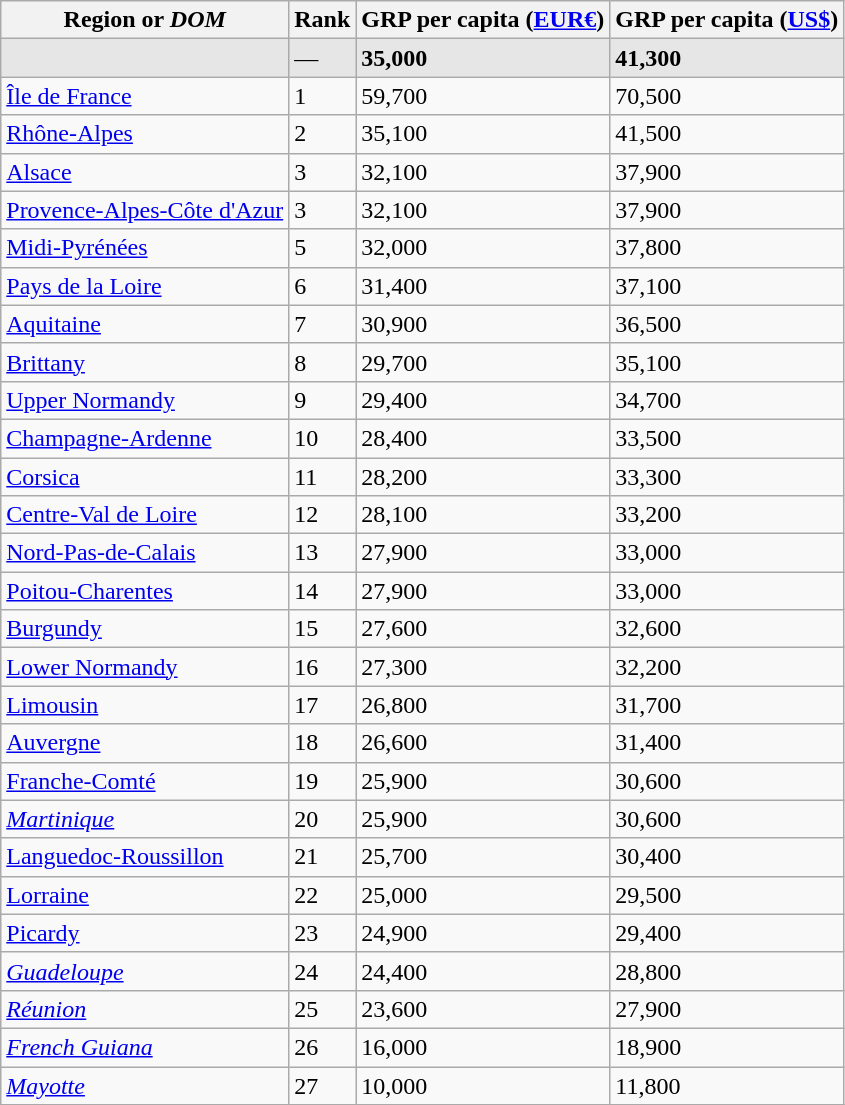<table class="wikitable sortable">
<tr align=center valign=middle>
<th>Region or <em>DOM</em></th>
<th data-sort-type="number">Rank</th>
<th data-sort-type="number">GRP per capita (<a href='#'>EUR€</a>)</th>
<th data-sort-type="number">GRP per capita (<a href='#'>US$</a>)</th>
</tr>
<tr style="background:#e6e6e6">
<td align=left><strong></strong></td>
<td>—</td>
<td><strong>35,000</strong></td>
<td><strong>41,300</strong></td>
</tr>
<tr>
<td align=left> <a href='#'>Île de France</a></td>
<td>1</td>
<td>59,700</td>
<td>70,500</td>
</tr>
<tr>
<td align=left> <a href='#'>Rhône-Alpes</a></td>
<td>2</td>
<td>35,100</td>
<td>41,500</td>
</tr>
<tr>
<td align=left> <a href='#'>Alsace</a></td>
<td>3</td>
<td>32,100</td>
<td>37,900</td>
</tr>
<tr>
<td align=left> <a href='#'>Provence-Alpes-Côte d'Azur</a></td>
<td>3</td>
<td>32,100</td>
<td>37,900</td>
</tr>
<tr>
<td align=left> <a href='#'>Midi-Pyrénées</a></td>
<td>5</td>
<td>32,000</td>
<td>37,800</td>
</tr>
<tr>
<td align=left> <a href='#'>Pays de la Loire</a></td>
<td>6</td>
<td>31,400</td>
<td>37,100</td>
</tr>
<tr>
<td align=left> <a href='#'>Aquitaine</a></td>
<td>7</td>
<td>30,900</td>
<td>36,500</td>
</tr>
<tr>
<td align=left> <a href='#'>Brittany</a></td>
<td>8</td>
<td>29,700</td>
<td>35,100</td>
</tr>
<tr>
<td align=left> <a href='#'>Upper Normandy</a></td>
<td>9</td>
<td>29,400</td>
<td>34,700</td>
</tr>
<tr>
<td align=left> <a href='#'>Champagne-Ardenne</a></td>
<td>10</td>
<td>28,400</td>
<td>33,500</td>
</tr>
<tr>
<td align=left> <a href='#'>Corsica</a></td>
<td>11</td>
<td>28,200</td>
<td>33,300</td>
</tr>
<tr>
<td align=left> <a href='#'>Centre-Val de Loire</a></td>
<td>12</td>
<td>28,100</td>
<td>33,200</td>
</tr>
<tr>
<td align=left> <a href='#'>Nord-Pas-de-Calais</a></td>
<td>13</td>
<td>27,900</td>
<td>33,000</td>
</tr>
<tr>
<td align=left> <a href='#'>Poitou-Charentes</a></td>
<td>14</td>
<td>27,900</td>
<td>33,000</td>
</tr>
<tr>
<td align=left> <a href='#'>Burgundy</a></td>
<td>15</td>
<td>27,600</td>
<td>32,600</td>
</tr>
<tr>
<td align=left> <a href='#'>Lower Normandy</a></td>
<td>16</td>
<td>27,300</td>
<td>32,200</td>
</tr>
<tr>
<td align=left> <a href='#'>Limousin</a></td>
<td>17</td>
<td>26,800</td>
<td>31,700</td>
</tr>
<tr>
<td align=left> <a href='#'>Auvergne</a></td>
<td>18</td>
<td>26,600</td>
<td>31,400</td>
</tr>
<tr>
<td align=left> <a href='#'>Franche-Comté</a></td>
<td>19</td>
<td>25,900</td>
<td>30,600</td>
</tr>
<tr>
<td align=left> <em><a href='#'>Martinique</a></em></td>
<td>20</td>
<td>25,900</td>
<td>30,600</td>
</tr>
<tr>
<td align=left> <a href='#'>Languedoc-Roussillon</a></td>
<td>21</td>
<td>25,700</td>
<td>30,400</td>
</tr>
<tr>
<td align=left> <a href='#'>Lorraine</a></td>
<td>22</td>
<td>25,000</td>
<td>29,500</td>
</tr>
<tr>
<td align=left> <a href='#'>Picardy</a></td>
<td>23</td>
<td>24,900</td>
<td>29,400</td>
</tr>
<tr>
<td align=left> <em><a href='#'>Guadeloupe</a></em></td>
<td>24</td>
<td>24,400</td>
<td>28,800</td>
</tr>
<tr>
<td align=left> <em><a href='#'>Réunion</a></em></td>
<td>25</td>
<td>23,600</td>
<td>27,900</td>
</tr>
<tr>
<td align=left> <em><a href='#'>French Guiana</a></em></td>
<td>26</td>
<td>16,000</td>
<td>18,900</td>
</tr>
<tr>
<td align=left> <em><a href='#'>Mayotte</a></em></td>
<td>27</td>
<td>10,000</td>
<td>11,800</td>
</tr>
<tr>
</tr>
</table>
